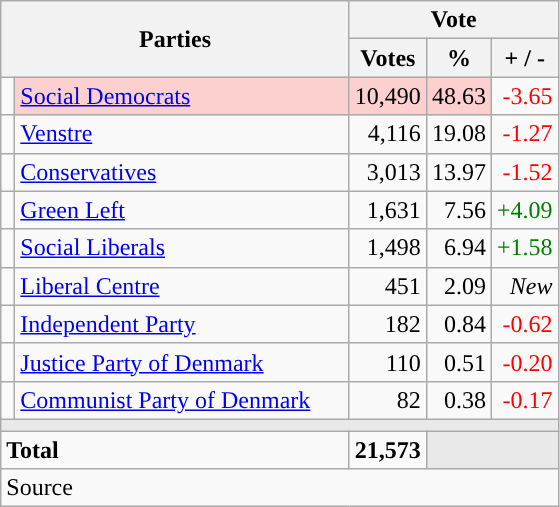<table class="wikitable" style="text-align:right;">
<tr>
<th style="text-align:centre;" rowspan="2" colspan="2" width="225">Parties</th>
<th colspan="3">Vote</th>
</tr>
<tr>
<th width="15">Votes</th>
<th width="15">%</th>
<th width="15">+ / -</th>
</tr>
<tr>
<td width="2" style="color:inherit;background:"></td>
<td bgcolor=#fbd0ce  align="left"><a href='#'>Social Democrats</a></td>
<td bgcolor=#fbd0ce>10,490</td>
<td bgcolor=#fbd0ce>48.63</td>
<td style=color:red;>-3.65</td>
</tr>
<tr>
<td width="2" style="color:inherit;background:"></td>
<td align="left"><a href='#'>Venstre</a></td>
<td>4,116</td>
<td>19.08</td>
<td style=color:red;>-1.27</td>
</tr>
<tr>
<td width="2" style="color:inherit;background:"></td>
<td align="left"><a href='#'>Conservatives</a></td>
<td>3,013</td>
<td>13.97</td>
<td style=color:red;>-1.52</td>
</tr>
<tr>
<td width="2" style="color:inherit;background:"></td>
<td align="left"><a href='#'>Green Left</a></td>
<td>1,631</td>
<td>7.56</td>
<td style=color:green;>+4.09</td>
</tr>
<tr>
<td width="2" style="color:inherit;background:"></td>
<td align="left"><a href='#'>Social Liberals</a></td>
<td>1,498</td>
<td>6.94</td>
<td style=color:green;>+1.58</td>
</tr>
<tr>
<td width="2" style="color:inherit;background:"></td>
<td align="left"><a href='#'>Liberal Centre</a></td>
<td>451</td>
<td>2.09</td>
<td><em>New</em></td>
</tr>
<tr>
<td width="2" style="color:inherit;background:"></td>
<td align="left"><a href='#'>Independent Party</a></td>
<td>182</td>
<td>0.84</td>
<td style=color:red;>-0.62</td>
</tr>
<tr>
<td width="2" style="color:inherit;background:"></td>
<td align="left"><a href='#'>Justice Party of Denmark</a></td>
<td>110</td>
<td>0.51</td>
<td style=color:red;>-0.20</td>
</tr>
<tr>
<td width="2" style="color:inherit;background:"></td>
<td align="left"><a href='#'>Communist Party of Denmark</a></td>
<td>82</td>
<td>0.38</td>
<td style=color:red;>-0.17</td>
</tr>
<tr>
<td colspan="7" bgcolor="#E9E9E9"></td>
</tr>
<tr>
<td align="left" colspan="2"><strong>Total</strong></td>
<td><strong>21,573</strong></td>
<td bgcolor="#E9E9E9" colspan="2"></td>
</tr>
<tr>
<td align="left" colspan="6">Source</td>
</tr>
</table>
